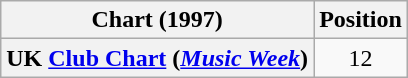<table class="wikitable plainrowheaders" style="text-align:center">
<tr>
<th>Chart (1997)</th>
<th>Position</th>
</tr>
<tr>
<th scope="row">UK <a href='#'>Club Chart</a> (<em><a href='#'>Music Week</a></em>)</th>
<td>12</td>
</tr>
</table>
